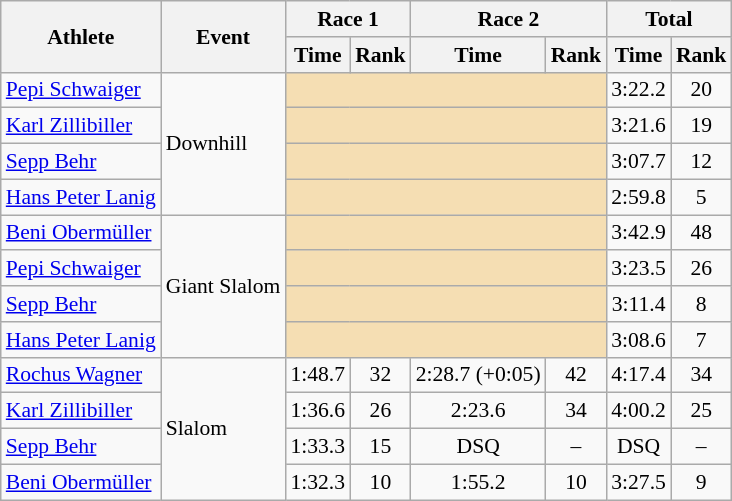<table class="wikitable" style="font-size:90%">
<tr>
<th rowspan="2">Athlete</th>
<th rowspan="2">Event</th>
<th colspan="2">Race 1</th>
<th colspan="2">Race 2</th>
<th colspan="2">Total</th>
</tr>
<tr>
<th>Time</th>
<th>Rank</th>
<th>Time</th>
<th>Rank</th>
<th>Time</th>
<th>Rank</th>
</tr>
<tr>
<td><a href='#'>Pepi Schwaiger</a></td>
<td rowspan="4">Downhill</td>
<td colspan="4" bgcolor="wheat"></td>
<td align="center">3:22.2</td>
<td align="center">20</td>
</tr>
<tr>
<td><a href='#'>Karl Zillibiller</a></td>
<td colspan="4" bgcolor="wheat"></td>
<td align="center">3:21.6</td>
<td align="center">19</td>
</tr>
<tr>
<td><a href='#'>Sepp Behr</a></td>
<td colspan="4" bgcolor="wheat"></td>
<td align="center">3:07.7</td>
<td align="center">12</td>
</tr>
<tr>
<td><a href='#'>Hans Peter Lanig</a></td>
<td colspan="4" bgcolor="wheat"></td>
<td align="center">2:59.8</td>
<td align="center">5</td>
</tr>
<tr>
<td><a href='#'>Beni Obermüller</a></td>
<td rowspan="4">Giant Slalom</td>
<td colspan="4" bgcolor="wheat"></td>
<td align="center">3:42.9</td>
<td align="center">48</td>
</tr>
<tr>
<td><a href='#'>Pepi Schwaiger</a></td>
<td colspan="4" bgcolor="wheat"></td>
<td align="center">3:23.5</td>
<td align="center">26</td>
</tr>
<tr>
<td><a href='#'>Sepp Behr</a></td>
<td colspan="4" bgcolor="wheat"></td>
<td align="center">3:11.4</td>
<td align="center">8</td>
</tr>
<tr>
<td><a href='#'>Hans Peter Lanig</a></td>
<td colspan="4" bgcolor="wheat"></td>
<td align="center">3:08.6</td>
<td align="center">7</td>
</tr>
<tr>
<td><a href='#'>Rochus Wagner</a></td>
<td rowspan="4">Slalom</td>
<td align="center">1:48.7</td>
<td align="center">32</td>
<td align="center">2:28.7 (+0:05)</td>
<td align="center">42</td>
<td align="center">4:17.4</td>
<td align="center">34</td>
</tr>
<tr>
<td><a href='#'>Karl Zillibiller</a></td>
<td align="center">1:36.6</td>
<td align="center">26</td>
<td align="center">2:23.6</td>
<td align="center">34</td>
<td align="center">4:00.2</td>
<td align="center">25</td>
</tr>
<tr>
<td><a href='#'>Sepp Behr</a></td>
<td align="center">1:33.3</td>
<td align="center">15</td>
<td align="center">DSQ</td>
<td align="center">–</td>
<td align="center">DSQ</td>
<td align="center">–</td>
</tr>
<tr>
<td><a href='#'>Beni Obermüller</a></td>
<td align="center">1:32.3</td>
<td align="center">10</td>
<td align="center">1:55.2</td>
<td align="center">10</td>
<td align="center">3:27.5</td>
<td align="center">9</td>
</tr>
</table>
